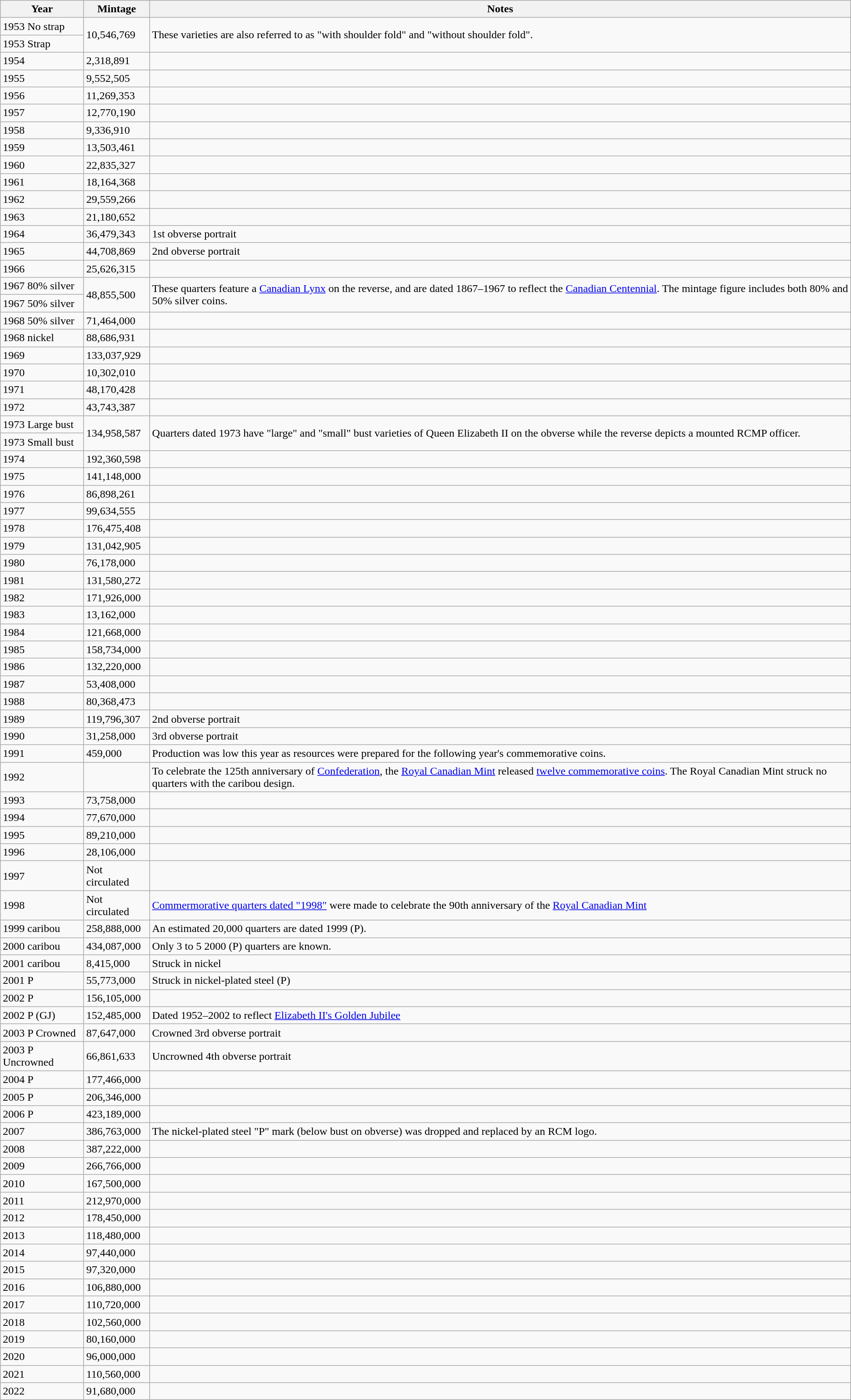<table class="wikitable sortable">
<tr>
<th>Year</th>
<th>Mintage</th>
<th class="unsortable">Notes</th>
</tr>
<tr>
<td>1953 No strap</td>
<td rowspan="2">10,546,769</td>
<td rowspan="2">These varieties are also referred to as "with shoulder fold" and "without shoulder fold".</td>
</tr>
<tr>
<td>1953 Strap</td>
</tr>
<tr>
<td>1954</td>
<td>2,318,891</td>
<td></td>
</tr>
<tr>
<td>1955</td>
<td>9,552,505</td>
<td></td>
</tr>
<tr>
<td>1956</td>
<td>11,269,353</td>
<td></td>
</tr>
<tr>
<td>1957</td>
<td>12,770,190</td>
<td></td>
</tr>
<tr>
<td>1958</td>
<td>9,336,910</td>
<td></td>
</tr>
<tr>
<td>1959</td>
<td>13,503,461</td>
<td></td>
</tr>
<tr>
<td>1960</td>
<td>22,835,327</td>
<td></td>
</tr>
<tr>
<td>1961</td>
<td>18,164,368</td>
<td></td>
</tr>
<tr>
<td>1962</td>
<td>29,559,266</td>
<td></td>
</tr>
<tr>
<td>1963</td>
<td>21,180,652</td>
<td></td>
</tr>
<tr>
<td>1964</td>
<td>36,479,343</td>
<td>1st obverse portrait</td>
</tr>
<tr>
<td>1965</td>
<td>44,708,869</td>
<td>2nd obverse portrait</td>
</tr>
<tr>
<td>1966</td>
<td>25,626,315</td>
<td></td>
</tr>
<tr>
<td>1967 80% silver</td>
<td rowspan="2">48,855,500</td>
<td rowspan="2">These quarters feature a <a href='#'>Canadian Lynx</a> on the reverse, and are dated 1867–1967 to reflect the <a href='#'>Canadian Centennial</a>. The mintage figure includes both 80% and 50% silver coins.</td>
</tr>
<tr>
<td>1967 50% silver</td>
</tr>
<tr>
<td>1968 50% silver</td>
<td>71,464,000</td>
<td></td>
</tr>
<tr>
<td>1968 nickel</td>
<td>88,686,931</td>
<td></td>
</tr>
<tr>
<td>1969</td>
<td>133,037,929</td>
<td></td>
</tr>
<tr>
<td>1970</td>
<td>10,302,010</td>
<td></td>
</tr>
<tr>
<td>1971</td>
<td>48,170,428</td>
<td></td>
</tr>
<tr>
<td>1972</td>
<td>43,743,387</td>
<td></td>
</tr>
<tr>
<td>1973 Large bust</td>
<td rowspan="2">134,958,587</td>
<td rowspan="2">Quarters dated 1973 have "large" and "small" bust varieties of Queen Elizabeth II on the obverse while the reverse depicts a mounted RCMP officer.</td>
</tr>
<tr>
<td>1973 Small bust</td>
</tr>
<tr>
<td>1974</td>
<td>192,360,598</td>
<td></td>
</tr>
<tr>
<td>1975</td>
<td>141,148,000</td>
<td></td>
</tr>
<tr>
<td>1976</td>
<td>86,898,261</td>
<td></td>
</tr>
<tr>
<td>1977</td>
<td>99,634,555</td>
<td></td>
</tr>
<tr>
<td>1978</td>
<td>176,475,408</td>
<td></td>
</tr>
<tr>
<td>1979</td>
<td>131,042,905</td>
<td></td>
</tr>
<tr>
<td>1980</td>
<td>76,178,000</td>
<td></td>
</tr>
<tr>
<td>1981</td>
<td>131,580,272</td>
<td></td>
</tr>
<tr>
<td>1982</td>
<td>171,926,000</td>
<td></td>
</tr>
<tr>
<td>1983</td>
<td>13,162,000</td>
<td></td>
</tr>
<tr>
<td>1984</td>
<td>121,668,000</td>
<td></td>
</tr>
<tr>
<td>1985</td>
<td>158,734,000</td>
<td></td>
</tr>
<tr>
<td>1986</td>
<td>132,220,000</td>
<td></td>
</tr>
<tr>
<td>1987</td>
<td>53,408,000</td>
<td></td>
</tr>
<tr>
<td>1988</td>
<td>80,368,473</td>
<td></td>
</tr>
<tr>
<td>1989</td>
<td>119,796,307</td>
<td>2nd obverse portrait</td>
</tr>
<tr>
<td>1990</td>
<td>31,258,000</td>
<td>3rd obverse portrait</td>
</tr>
<tr>
<td>1991</td>
<td>459,000</td>
<td>Production was low this year as resources were prepared for the following year's commemorative coins.</td>
</tr>
<tr>
<td>1992</td>
<td></td>
<td>To celebrate the 125th anniversary of <a href='#'>Confederation</a>, the <a href='#'>Royal Canadian Mint</a> released <a href='#'>twelve commemorative coins</a>. The Royal Canadian Mint struck no quarters with the caribou design.</td>
</tr>
<tr>
<td>1993</td>
<td>73,758,000</td>
<td></td>
</tr>
<tr>
<td>1994</td>
<td>77,670,000</td>
<td></td>
</tr>
<tr>
<td>1995</td>
<td>89,210,000</td>
<td></td>
</tr>
<tr>
<td>1996</td>
<td>28,106,000</td>
<td></td>
</tr>
<tr>
<td>1997</td>
<td>Not circulated</td>
<td></td>
</tr>
<tr>
<td>1998</td>
<td>Not circulated</td>
<td><a href='#'>Commermorative quarters dated "1998"</a> were made to celebrate the 90th anniversary of the <a href='#'>Royal Canadian Mint</a></td>
</tr>
<tr>
<td>1999 caribou</td>
<td>258,888,000</td>
<td>An estimated 20,000 quarters are dated 1999 (P).</td>
</tr>
<tr>
<td>2000 caribou</td>
<td>434,087,000</td>
<td>Only 3 to 5 2000 (P) quarters are known.</td>
</tr>
<tr>
<td>2001 caribou</td>
<td>8,415,000</td>
<td>Struck in nickel</td>
</tr>
<tr>
<td>2001 P</td>
<td>55,773,000</td>
<td>Struck in nickel-plated steel (P)</td>
</tr>
<tr>
<td>2002 P</td>
<td>156,105,000</td>
<td></td>
</tr>
<tr>
<td>2002 P (GJ)</td>
<td>152,485,000</td>
<td>Dated 1952–2002 to reflect <a href='#'>Elizabeth II's Golden Jubilee</a></td>
</tr>
<tr>
<td>2003 P Crowned</td>
<td>87,647,000</td>
<td>Crowned 3rd obverse portrait</td>
</tr>
<tr>
<td>2003 P Uncrowned</td>
<td>66,861,633</td>
<td>Uncrowned 4th obverse portrait</td>
</tr>
<tr>
<td>2004 P</td>
<td>177,466,000</td>
<td></td>
</tr>
<tr>
<td>2005 P</td>
<td>206,346,000</td>
<td></td>
</tr>
<tr>
<td>2006 P</td>
<td>423,189,000</td>
<td></td>
</tr>
<tr>
<td>2007</td>
<td>386,763,000</td>
<td>The nickel-plated steel "P" mark (below bust on obverse) was dropped and replaced by an RCM logo.</td>
</tr>
<tr>
<td>2008</td>
<td>387,222,000</td>
<td></td>
</tr>
<tr>
<td>2009</td>
<td>266,766,000</td>
<td></td>
</tr>
<tr>
<td>2010</td>
<td>167,500,000</td>
<td></td>
</tr>
<tr>
<td>2011</td>
<td>212,970,000</td>
<td></td>
</tr>
<tr>
<td>2012</td>
<td>178,450,000</td>
<td></td>
</tr>
<tr>
<td>2013</td>
<td>118,480,000</td>
<td></td>
</tr>
<tr>
<td>2014</td>
<td>97,440,000</td>
<td></td>
</tr>
<tr>
<td>2015</td>
<td>97,320,000</td>
<td></td>
</tr>
<tr>
<td>2016</td>
<td>106,880,000</td>
<td></td>
</tr>
<tr>
<td>2017</td>
<td>110,720,000</td>
<td></td>
</tr>
<tr>
<td>2018</td>
<td>102,560,000</td>
<td></td>
</tr>
<tr>
<td>2019</td>
<td>80,160,000</td>
<td></td>
</tr>
<tr>
<td>2020</td>
<td>96,000,000</td>
<td></td>
</tr>
<tr>
<td>2021</td>
<td>110,560,000</td>
<td></td>
</tr>
<tr>
<td>2022</td>
<td>91,680,000</td>
<td></td>
</tr>
</table>
